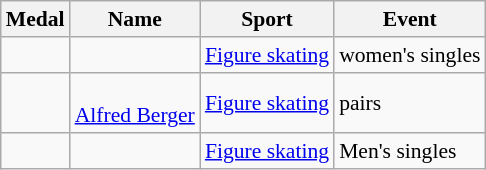<table class="wikitable sortable" border="1" style="font-size:90%">
<tr>
<th>Medal</th>
<th>Name</th>
<th>Sport</th>
<th>Event</th>
</tr>
<tr>
<td></td>
<td></td>
<td><a href='#'>Figure skating</a></td>
<td>women's singles</td>
</tr>
<tr>
<td></td>
<td> <br><a href='#'>Alfred Berger</a></td>
<td><a href='#'>Figure skating</a></td>
<td>pairs</td>
</tr>
<tr>
<td></td>
<td></td>
<td><a href='#'>Figure skating</a></td>
<td>Men's singles</td>
</tr>
</table>
